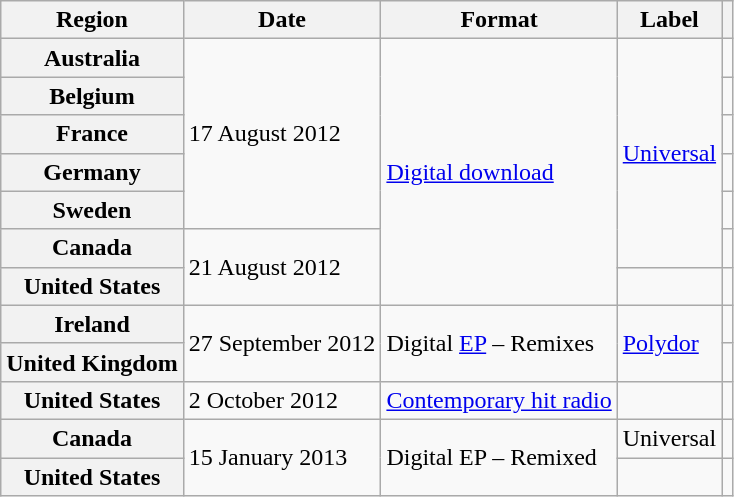<table class="wikitable plainrowheaders">
<tr>
<th scope="col">Region</th>
<th scope="col">Date</th>
<th scope="col">Format</th>
<th scope="col">Label</th>
<th scope="col"></th>
</tr>
<tr>
<th scope="row">Australia</th>
<td rowspan="5">17 August 2012</td>
<td rowspan="7"><a href='#'>Digital download</a></td>
<td rowspan="6"><a href='#'>Universal</a></td>
<td align="center"></td>
</tr>
<tr>
<th scope="row">Belgium</th>
<td align="center"></td>
</tr>
<tr>
<th scope="row">France</th>
<td align="center"></td>
</tr>
<tr>
<th scope="row">Germany</th>
<td align="center"></td>
</tr>
<tr>
<th scope="row">Sweden</th>
<td align="center"></td>
</tr>
<tr>
<th scope="row">Canada</th>
<td rowspan="2">21 August 2012</td>
<td align="center"></td>
</tr>
<tr>
<th scope="row">United States</th>
<td></td>
<td align="center"></td>
</tr>
<tr>
<th scope="row">Ireland</th>
<td rowspan="2">27 September 2012</td>
<td rowspan="2">Digital <a href='#'>EP</a> – Remixes</td>
<td rowspan="2"><a href='#'>Polydor</a></td>
<td align="center"></td>
</tr>
<tr>
<th scope="row">United Kingdom</th>
<td align="center"></td>
</tr>
<tr>
<th scope="row">United States</th>
<td>2 October 2012</td>
<td><a href='#'>Contemporary hit radio</a></td>
<td></td>
<td align="center"></td>
</tr>
<tr>
<th scope="row">Canada</th>
<td rowspan="2">15 January 2013</td>
<td rowspan="2">Digital EP – Remixed</td>
<td>Universal</td>
<td align="center"></td>
</tr>
<tr>
<th scope="row">United States</th>
<td></td>
<td align="center"></td>
</tr>
</table>
